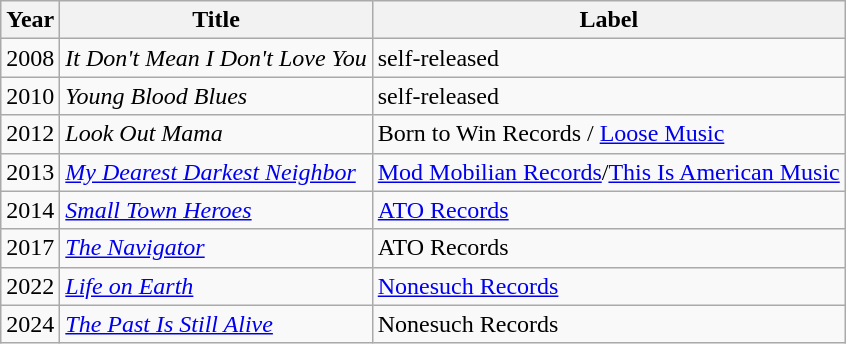<table class="wikitable">
<tr>
<th>Year</th>
<th>Title</th>
<th>Label</th>
</tr>
<tr>
<td>2008</td>
<td><em>It Don't Mean I Don't Love You</em></td>
<td>self-released</td>
</tr>
<tr>
<td>2010</td>
<td><em>Young Blood Blues</em></td>
<td>self-released</td>
</tr>
<tr>
<td>2012</td>
<td><em>Look Out Mama</em></td>
<td>Born to Win Records / <a href='#'>Loose Music</a></td>
</tr>
<tr>
<td>2013</td>
<td><em><a href='#'>My Dearest Darkest Neighbor</a></em></td>
<td><a href='#'>Mod Mobilian Records</a>/<a href='#'>This Is American Music</a></td>
</tr>
<tr>
<td>2014</td>
<td><em><a href='#'>Small Town Heroes</a></em></td>
<td><a href='#'>ATO Records</a></td>
</tr>
<tr>
<td>2017</td>
<td><em><a href='#'>The Navigator</a></em></td>
<td>ATO Records</td>
</tr>
<tr>
<td>2022</td>
<td><em><a href='#'>Life on Earth</a></em></td>
<td><a href='#'>Nonesuch Records</a></td>
</tr>
<tr>
<td>2024</td>
<td><em><a href='#'>The Past Is Still Alive</a></em></td>
<td>Nonesuch Records</td>
</tr>
</table>
